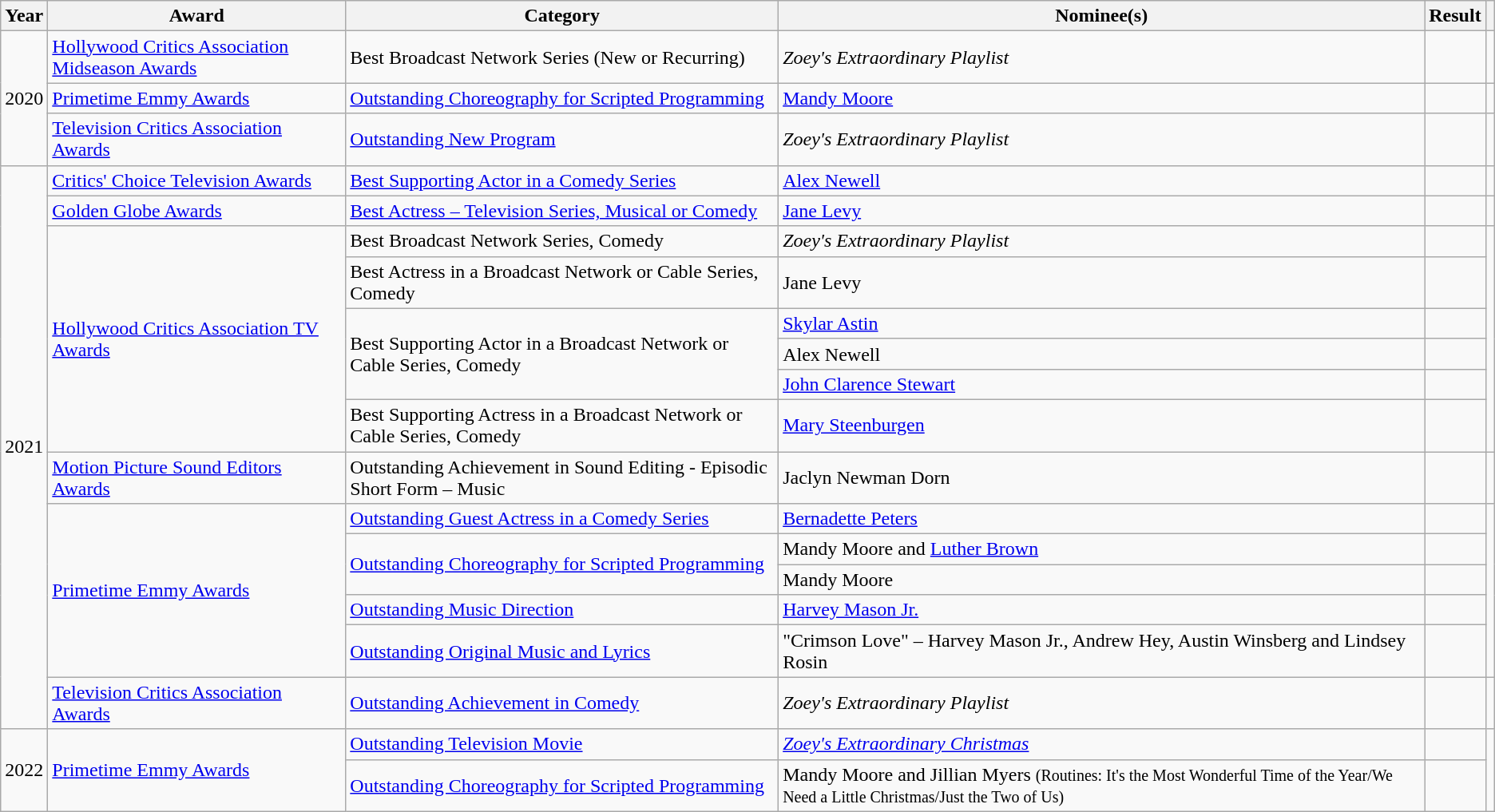<table class="wikitable sortable">
<tr>
<th scope="col">Year</th>
<th scope="col">Award</th>
<th scope="col">Category</th>
<th scope="col">Nominee(s)</th>
<th scope="col">Result</th>
<th scope="col" class="unsortable"></th>
</tr>
<tr>
<td rowspan="3" style="text-align:center;">2020</td>
<td><a href='#'>Hollywood Critics Association Midseason Awards</a></td>
<td>Best Broadcast Network Series (New or Recurring)</td>
<td><em>Zoey's Extraordinary Playlist</em></td>
<td></td>
<td align="center"></td>
</tr>
<tr>
<td><a href='#'>Primetime Emmy Awards</a></td>
<td><a href='#'>Outstanding Choreography for Scripted Programming</a></td>
<td><a href='#'>Mandy Moore</a> </td>
<td></td>
<td align="center"></td>
</tr>
<tr>
<td><a href='#'>Television Critics Association Awards</a></td>
<td><a href='#'>Outstanding New Program</a></td>
<td><em>Zoey's Extraordinary Playlist</em></td>
<td></td>
<td align="center"></td>
</tr>
<tr>
<td rowspan="15" style="text-align:center;">2021</td>
<td><a href='#'>Critics' Choice Television Awards</a></td>
<td><a href='#'>Best Supporting Actor in a Comedy Series</a></td>
<td><a href='#'>Alex Newell</a></td>
<td></td>
<td align="center"></td>
</tr>
<tr>
<td><a href='#'>Golden Globe Awards</a></td>
<td><a href='#'>Best Actress – Television Series, Musical or Comedy</a></td>
<td><a href='#'>Jane Levy</a></td>
<td></td>
<td align="center"></td>
</tr>
<tr>
<td rowspan="6"><a href='#'>Hollywood Critics Association TV Awards</a></td>
<td>Best Broadcast Network Series, Comedy</td>
<td><em>Zoey's Extraordinary Playlist</em></td>
<td></td>
<td align="center" rowspan="6"></td>
</tr>
<tr>
<td>Best Actress in a Broadcast Network or Cable Series, Comedy</td>
<td>Jane Levy</td>
<td></td>
</tr>
<tr>
<td rowspan="3">Best Supporting Actor in a Broadcast Network or Cable Series, Comedy</td>
<td><a href='#'>Skylar Astin</a></td>
<td></td>
</tr>
<tr>
<td>Alex Newell</td>
<td></td>
</tr>
<tr>
<td><a href='#'>John Clarence Stewart</a></td>
<td></td>
</tr>
<tr>
<td>Best Supporting Actress in a Broadcast Network or Cable Series, Comedy</td>
<td><a href='#'>Mary Steenburgen</a></td>
<td></td>
</tr>
<tr>
<td><a href='#'>Motion Picture Sound Editors Awards</a></td>
<td>Outstanding Achievement in Sound Editing - Episodic Short Form – Music</td>
<td>Jaclyn Newman Dorn </td>
<td></td>
<td align="center"></td>
</tr>
<tr>
<td rowspan="5"><a href='#'>Primetime Emmy Awards</a></td>
<td><a href='#'>Outstanding Guest Actress in a Comedy Series</a></td>
<td><a href='#'>Bernadette Peters</a> </td>
<td></td>
<td rowspan="5" align="center"></td>
</tr>
<tr>
<td rowspan="2"><a href='#'>Outstanding Choreography for Scripted Programming</a></td>
<td>Mandy Moore and <a href='#'>Luther Brown</a> </td>
<td></td>
</tr>
<tr>
<td>Mandy Moore </td>
<td></td>
</tr>
<tr>
<td><a href='#'>Outstanding Music Direction</a></td>
<td><a href='#'>Harvey Mason Jr.</a> </td>
<td></td>
</tr>
<tr>
<td><a href='#'>Outstanding Original Music and Lyrics</a></td>
<td>"Crimson Love" – Harvey Mason Jr., Andrew Hey, Austin Winsberg and Lindsey Rosin </td>
<td></td>
</tr>
<tr>
<td><a href='#'>Television Critics Association Awards</a></td>
<td><a href='#'>Outstanding Achievement in Comedy</a></td>
<td><em>Zoey's Extraordinary Playlist</em></td>
<td></td>
<td align="center"></td>
</tr>
<tr>
<td rowspan=2>2022</td>
<td rowspan=2><a href='#'>Primetime Emmy Awards</a></td>
<td><a href='#'>Outstanding Television Movie</a></td>
<td><em><a href='#'>Zoey's Extraordinary Christmas</a></em></td>
<td></td>
<td rowspan=2></td>
</tr>
<tr>
<td><a href='#'>Outstanding Choreography for Scripted Programming</a></td>
<td>Mandy Moore and Jillian Myers <small>(Routines: It's the Most Wonderful Time of the Year/We Need a Little Christmas/Just the Two of Us)</small></td>
<td></td>
</tr>
</table>
